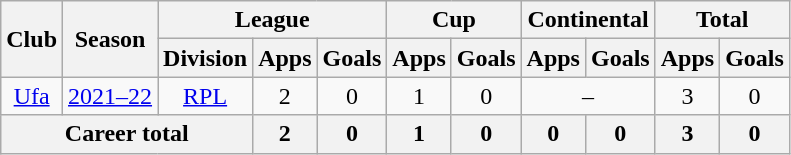<table class="wikitable" style="text-align: center;">
<tr>
<th rowspan=2>Club</th>
<th rowspan=2>Season</th>
<th colspan=3>League</th>
<th colspan=2>Cup</th>
<th colspan=2>Continental</th>
<th colspan=2>Total</th>
</tr>
<tr>
<th>Division</th>
<th>Apps</th>
<th>Goals</th>
<th>Apps</th>
<th>Goals</th>
<th>Apps</th>
<th>Goals</th>
<th>Apps</th>
<th>Goals</th>
</tr>
<tr>
<td><a href='#'>Ufa</a></td>
<td><a href='#'>2021–22</a></td>
<td><a href='#'>RPL</a></td>
<td>2</td>
<td>0</td>
<td>1</td>
<td>0</td>
<td colspan=2>–</td>
<td>3</td>
<td>0</td>
</tr>
<tr>
<th colspan=3>Career total</th>
<th>2</th>
<th>0</th>
<th>1</th>
<th>0</th>
<th>0</th>
<th>0</th>
<th>3</th>
<th>0</th>
</tr>
</table>
